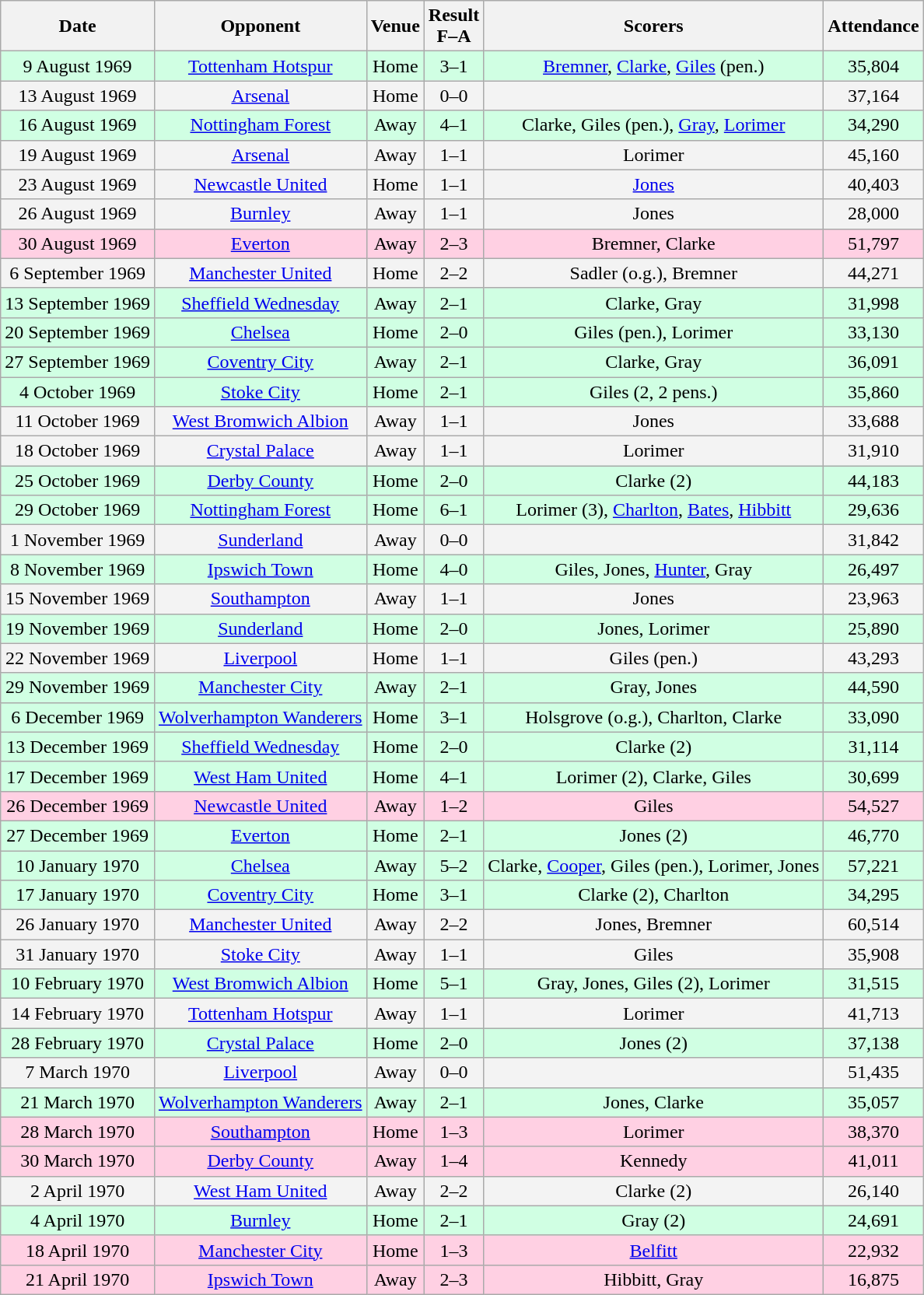<table class="wikitable sortable" style="text-align:center;">
<tr>
<th>Date</th>
<th>Opponent</th>
<th>Venue</th>
<th>Result<br>F–A</th>
<th class=unsortable>Scorers</th>
<th>Attendance</th>
</tr>
<tr bgcolor="#d0ffe3">
<td>9 August 1969</td>
<td><a href='#'>Tottenham Hotspur</a></td>
<td>Home</td>
<td>3–1</td>
<td><a href='#'>Bremner</a>, <a href='#'>Clarke</a>, <a href='#'>Giles</a> (pen.)</td>
<td>35,804</td>
</tr>
<tr bgcolor="#f3f3f3">
<td>13 August 1969</td>
<td><a href='#'>Arsenal</a></td>
<td>Home</td>
<td>0–0</td>
<td></td>
<td>37,164</td>
</tr>
<tr bgcolor="#d0ffe3">
<td>16 August 1969</td>
<td><a href='#'>Nottingham Forest</a></td>
<td>Away</td>
<td>4–1</td>
<td>Clarke, Giles (pen.), <a href='#'>Gray</a>, <a href='#'>Lorimer</a></td>
<td>34,290</td>
</tr>
<tr bgcolor="#f3f3f3">
<td>19 August 1969</td>
<td><a href='#'>Arsenal</a></td>
<td>Away</td>
<td>1–1</td>
<td>Lorimer</td>
<td>45,160</td>
</tr>
<tr bgcolor="#f3f3f3">
<td>23 August 1969</td>
<td><a href='#'>Newcastle United</a></td>
<td>Home</td>
<td>1–1</td>
<td><a href='#'>Jones</a></td>
<td>40,403</td>
</tr>
<tr bgcolor="#f3f3f3">
<td>26 August 1969</td>
<td><a href='#'>Burnley</a></td>
<td>Away</td>
<td>1–1</td>
<td>Jones</td>
<td>28,000</td>
</tr>
<tr bgcolor="#ffd0e3">
<td>30 August 1969</td>
<td><a href='#'>Everton</a></td>
<td>Away</td>
<td>2–3</td>
<td>Bremner, Clarke</td>
<td>51,797</td>
</tr>
<tr bgcolor="#f3f3f3">
<td>6 September 1969</td>
<td><a href='#'>Manchester United</a></td>
<td>Home</td>
<td>2–2</td>
<td>Sadler (o.g.), Bremner</td>
<td>44,271</td>
</tr>
<tr bgcolor="#d0ffe3">
<td>13 September 1969</td>
<td><a href='#'>Sheffield Wednesday</a></td>
<td>Away</td>
<td>2–1</td>
<td>Clarke, Gray</td>
<td>31,998</td>
</tr>
<tr bgcolor="#d0ffe3">
<td>20 September 1969</td>
<td><a href='#'>Chelsea</a></td>
<td>Home</td>
<td>2–0</td>
<td>Giles (pen.), Lorimer</td>
<td>33,130</td>
</tr>
<tr bgcolor="#d0ffe3">
<td>27 September 1969</td>
<td><a href='#'>Coventry City</a></td>
<td>Away</td>
<td>2–1</td>
<td>Clarke, Gray</td>
<td>36,091</td>
</tr>
<tr bgcolor="#d0ffe3">
<td>4 October 1969</td>
<td><a href='#'>Stoke City</a></td>
<td>Home</td>
<td>2–1</td>
<td>Giles (2, 2 pens.)</td>
<td>35,860</td>
</tr>
<tr bgcolor="#f3f3f3">
<td>11 October 1969</td>
<td><a href='#'>West Bromwich Albion</a></td>
<td>Away</td>
<td>1–1</td>
<td>Jones</td>
<td>33,688</td>
</tr>
<tr bgcolor="#f3f3f3">
<td>18 October 1969</td>
<td><a href='#'>Crystal Palace</a></td>
<td>Away</td>
<td>1–1</td>
<td>Lorimer</td>
<td>31,910</td>
</tr>
<tr bgcolor="#d0ffe3">
<td>25 October 1969</td>
<td><a href='#'>Derby County</a></td>
<td>Home</td>
<td>2–0</td>
<td>Clarke (2)</td>
<td>44,183</td>
</tr>
<tr bgcolor="#d0ffe3">
<td>29 October 1969</td>
<td><a href='#'>Nottingham Forest</a></td>
<td>Home</td>
<td>6–1</td>
<td>Lorimer (3), <a href='#'>Charlton</a>, <a href='#'>Bates</a>, <a href='#'>Hibbitt</a></td>
<td>29,636</td>
</tr>
<tr bgcolor="#f3f3f3">
<td>1 November 1969</td>
<td><a href='#'>Sunderland</a></td>
<td>Away</td>
<td>0–0</td>
<td></td>
<td>31,842</td>
</tr>
<tr bgcolor="#d0ffe3">
<td>8 November 1969</td>
<td><a href='#'>Ipswich Town</a></td>
<td>Home</td>
<td>4–0</td>
<td>Giles, Jones, <a href='#'>Hunter</a>, Gray</td>
<td>26,497</td>
</tr>
<tr bgcolor="#f3f3f3">
<td>15 November 1969</td>
<td><a href='#'>Southampton</a></td>
<td>Away</td>
<td>1–1</td>
<td>Jones</td>
<td>23,963</td>
</tr>
<tr bgcolor="#d0ffe3">
<td>19 November 1969</td>
<td><a href='#'>Sunderland</a></td>
<td>Home</td>
<td>2–0</td>
<td>Jones, Lorimer</td>
<td>25,890</td>
</tr>
<tr bgcolor="#f3f3f3">
<td>22 November 1969</td>
<td><a href='#'>Liverpool</a></td>
<td>Home</td>
<td>1–1</td>
<td>Giles (pen.)</td>
<td>43,293</td>
</tr>
<tr bgcolor="#d0ffe3">
<td>29 November 1969</td>
<td><a href='#'>Manchester City</a></td>
<td>Away</td>
<td>2–1</td>
<td>Gray, Jones</td>
<td>44,590</td>
</tr>
<tr bgcolor="#d0ffe3">
<td>6 December 1969</td>
<td><a href='#'>Wolverhampton Wanderers</a></td>
<td>Home</td>
<td>3–1</td>
<td>Holsgrove (o.g.), Charlton, Clarke</td>
<td>33,090</td>
</tr>
<tr bgcolor="#d0ffe3">
<td>13 December 1969</td>
<td><a href='#'>Sheffield Wednesday</a></td>
<td>Home</td>
<td>2–0</td>
<td>Clarke (2)</td>
<td>31,114</td>
</tr>
<tr bgcolor="#d0ffe3">
<td>17 December 1969</td>
<td><a href='#'>West Ham United</a></td>
<td>Home</td>
<td>4–1</td>
<td>Lorimer (2), Clarke, Giles</td>
<td>30,699</td>
</tr>
<tr bgcolor="#ffd0e3">
<td>26 December 1969</td>
<td><a href='#'>Newcastle United</a></td>
<td>Away</td>
<td>1–2</td>
<td>Giles</td>
<td>54,527</td>
</tr>
<tr bgcolor="#d0ffe3">
<td>27 December 1969</td>
<td><a href='#'>Everton</a></td>
<td>Home</td>
<td>2–1</td>
<td>Jones (2)</td>
<td>46,770</td>
</tr>
<tr bgcolor="#d0ffe3">
<td>10 January 1970</td>
<td><a href='#'>Chelsea</a></td>
<td>Away</td>
<td>5–2</td>
<td>Clarke, <a href='#'>Cooper</a>, Giles (pen.), Lorimer, Jones</td>
<td>57,221</td>
</tr>
<tr bgcolor="#d0ffe3">
<td>17 January 1970</td>
<td><a href='#'>Coventry City</a></td>
<td>Home</td>
<td>3–1</td>
<td>Clarke (2), Charlton</td>
<td>34,295</td>
</tr>
<tr bgcolor="#f3f3f3">
<td>26 January 1970</td>
<td><a href='#'>Manchester United</a></td>
<td>Away</td>
<td>2–2</td>
<td>Jones, Bremner</td>
<td>60,514</td>
</tr>
<tr bgcolor="#f3f3f3">
<td>31 January 1970</td>
<td><a href='#'>Stoke City</a></td>
<td>Away</td>
<td>1–1</td>
<td>Giles</td>
<td>35,908</td>
</tr>
<tr bgcolor="#d0ffe3">
<td>10 February 1970</td>
<td><a href='#'>West Bromwich Albion</a></td>
<td>Home</td>
<td>5–1</td>
<td>Gray, Jones, Giles (2), Lorimer</td>
<td>31,515</td>
</tr>
<tr bgcolor="#f3f3f3">
<td>14 February 1970</td>
<td><a href='#'>Tottenham Hotspur</a></td>
<td>Away</td>
<td>1–1</td>
<td>Lorimer</td>
<td>41,713</td>
</tr>
<tr bgcolor="#d0ffe3">
<td>28 February 1970</td>
<td><a href='#'>Crystal Palace</a></td>
<td>Home</td>
<td>2–0</td>
<td>Jones (2)</td>
<td>37,138</td>
</tr>
<tr bgcolor="#f3f3f3">
<td>7 March 1970</td>
<td><a href='#'>Liverpool</a></td>
<td>Away</td>
<td>0–0</td>
<td></td>
<td>51,435</td>
</tr>
<tr bgcolor="#d0ffe3">
<td>21 March 1970</td>
<td><a href='#'>Wolverhampton Wanderers</a></td>
<td>Away</td>
<td>2–1</td>
<td>Jones, Clarke</td>
<td>35,057</td>
</tr>
<tr bgcolor="#ffd0e3">
<td>28 March 1970</td>
<td><a href='#'>Southampton</a></td>
<td>Home</td>
<td>1–3</td>
<td>Lorimer</td>
<td>38,370</td>
</tr>
<tr bgcolor="#ffd0e3">
<td>30 March 1970</td>
<td><a href='#'>Derby County</a></td>
<td>Away</td>
<td>1–4</td>
<td>Kennedy</td>
<td>41,011</td>
</tr>
<tr bgcolor="#f3f3f3">
<td>2 April 1970</td>
<td><a href='#'>West Ham United</a></td>
<td>Away</td>
<td>2–2</td>
<td>Clarke (2)</td>
<td>26,140</td>
</tr>
<tr bgcolor="#d0ffe3">
<td>4 April 1970</td>
<td><a href='#'>Burnley</a></td>
<td>Home</td>
<td>2–1</td>
<td>Gray (2)</td>
<td>24,691</td>
</tr>
<tr bgcolor="#ffd0e3">
<td>18 April 1970</td>
<td><a href='#'>Manchester City</a></td>
<td>Home</td>
<td>1–3</td>
<td><a href='#'>Belfitt</a></td>
<td>22,932</td>
</tr>
<tr bgcolor="#ffd0e3">
<td>21 April 1970</td>
<td><a href='#'>Ipswich Town</a></td>
<td>Away</td>
<td>2–3</td>
<td>Hibbitt, Gray</td>
<td>16,875</td>
</tr>
</table>
